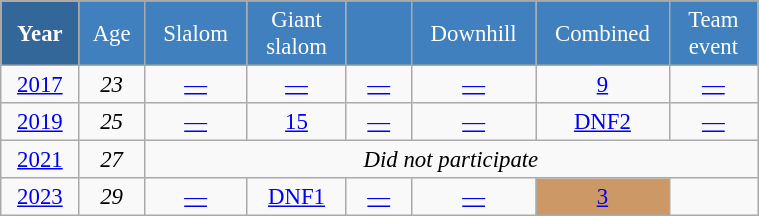<table class="wikitable"  style="font-size:95%; text-align:center; border:gray solid 1px; width:40%;">
<tr style="background:#369; color:white;">
<td rowspan="2" style="width:4%;"><strong>Year</strong></td>
</tr>
<tr style="background:#4180be; color:white;">
<td style="width:3%;">Age</td>
<td style="width:5%;">Slalom</td>
<td style="width:5%;">Giant<br>slalom</td>
<td style="width:5%;"></td>
<td style="width:5%;">Downhill</td>
<td style="width:5%;">Combined</td>
<td style="width:5%">Team event</td>
</tr>
<tr>
<td><a href='#'>2017</a></td>
<td><em>23</em></td>
<td><a href='#'>—</a></td>
<td><a href='#'>—</a></td>
<td><a href='#'>—</a></td>
<td><a href='#'>—</a></td>
<td><a href='#'>9</a></td>
<td><a href='#'>—</a></td>
</tr>
<tr>
<td><a href='#'>2019</a></td>
<td><em>25</em></td>
<td><a href='#'>—</a></td>
<td><a href='#'>15</a></td>
<td><a href='#'>—</a></td>
<td><a href='#'>—</a></td>
<td><a href='#'>DNF2</a></td>
<td><a href='#'>—</a></td>
</tr>
<tr>
<td><a href='#'>2021</a></td>
<td><em>27</em></td>
<td colspan=6><em>Did not participate</em></td>
</tr>
<tr>
<td><a href='#'>2023</a></td>
<td><em>29</em></td>
<td><a href='#'>—</a></td>
<td><a href='#'>DNF1</a></td>
<td><a href='#'>—</a></td>
<td><a href='#'>—</a></td>
<td bgcolor="cc9966"><a href='#'>3</a></td>
<td><a href='#'></a></td>
</tr>
</table>
